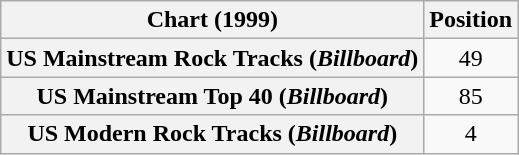<table class="wikitable sortable plainrowheaders" style="text-align:center">
<tr>
<th scope="col">Chart (1999)</th>
<th scope="col">Position</th>
</tr>
<tr>
<th scope="row">US Mainstream Rock Tracks (<em>Billboard</em>)</th>
<td>49</td>
</tr>
<tr>
<th scope="row">US Mainstream Top 40 (<em>Billboard</em>)</th>
<td>85</td>
</tr>
<tr>
<th scope="row">US Modern Rock Tracks (<em>Billboard</em>)</th>
<td>4</td>
</tr>
</table>
